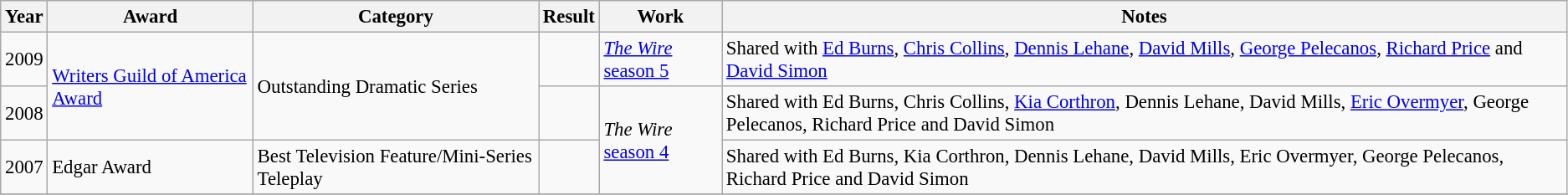<table class="wikitable" style="font-size: 95%;">
<tr>
<th>Year</th>
<th>Award</th>
<th>Category</th>
<th>Result</th>
<th>Work</th>
<th>Notes</th>
</tr>
<tr>
<td>2009</td>
<td rowspan=2><a href='#'>Writers Guild of America Award</a></td>
<td rowspan=2>Outstanding Dramatic Series</td>
<td></td>
<td><em><a href='#'>The Wire</a></em> <a href='#'>season 5</a></td>
<td>Shared with <a href='#'>Ed Burns</a>, <a href='#'>Chris Collins</a>, <a href='#'>Dennis Lehane</a>, <a href='#'>David Mills</a>, <a href='#'>George Pelecanos</a>, <a href='#'>Richard Price</a> and <a href='#'>David Simon</a></td>
</tr>
<tr>
<td>2008</td>
<td></td>
<td rowspan=2><em>The Wire</em> <a href='#'>season 4</a></td>
<td>Shared with Ed Burns, Chris Collins, <a href='#'>Kia Corthron</a>, Dennis Lehane, David Mills, <a href='#'>Eric Overmyer</a>, George Pelecanos, Richard Price and David Simon</td>
</tr>
<tr>
<td>2007</td>
<td>Edgar Award</td>
<td>Best Television Feature/Mini-Series Teleplay</td>
<td></td>
<td>Shared with Ed Burns, Kia Corthron, Dennis Lehane, David Mills, Eric Overmyer, George Pelecanos, Richard Price and David Simon</td>
</tr>
<tr>
</tr>
</table>
